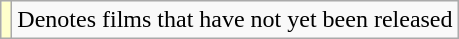<table class="wikitable">
<tr>
<td style="background:#FFFFCC;"></td>
<td>Denotes films that have not yet been released</td>
</tr>
</table>
